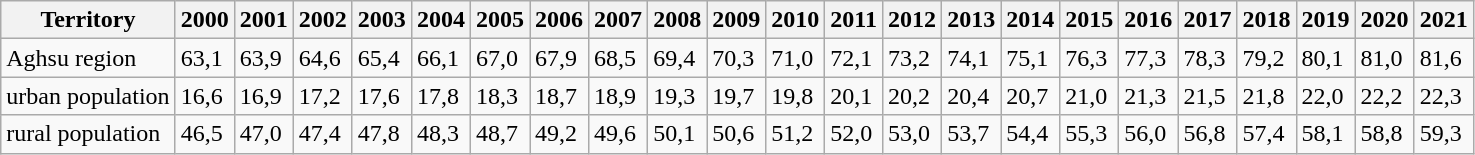<table class="wikitable">
<tr>
<th>Territory</th>
<th>2000</th>
<th>2001</th>
<th>2002</th>
<th>2003</th>
<th>2004</th>
<th>2005</th>
<th>2006</th>
<th>2007</th>
<th>2008</th>
<th>2009</th>
<th>2010</th>
<th>2011</th>
<th>2012</th>
<th>2013</th>
<th>2014</th>
<th>2015</th>
<th>2016</th>
<th>2017</th>
<th>2018</th>
<th>2019</th>
<th>2020</th>
<th>2021</th>
</tr>
<tr>
<td>Aghsu region</td>
<td>63,1</td>
<td>63,9</td>
<td>64,6</td>
<td>65,4</td>
<td>66,1</td>
<td>67,0</td>
<td>67,9</td>
<td>68,5</td>
<td>69,4</td>
<td>70,3</td>
<td>71,0</td>
<td>72,1</td>
<td>73,2</td>
<td>74,1</td>
<td>75,1</td>
<td>76,3</td>
<td>77,3</td>
<td>78,3</td>
<td>79,2</td>
<td>80,1</td>
<td>81,0</td>
<td>81,6</td>
</tr>
<tr>
<td>urban population</td>
<td>16,6</td>
<td>16,9</td>
<td>17,2</td>
<td>17,6</td>
<td>17,8</td>
<td>18,3</td>
<td>18,7</td>
<td>18,9</td>
<td>19,3</td>
<td>19,7</td>
<td>19,8</td>
<td>20,1</td>
<td>20,2</td>
<td>20,4</td>
<td>20,7</td>
<td>21,0</td>
<td>21,3</td>
<td>21,5</td>
<td>21,8</td>
<td>22,0</td>
<td>22,2</td>
<td>22,3</td>
</tr>
<tr>
<td>rural population</td>
<td>46,5</td>
<td>47,0</td>
<td>47,4</td>
<td>47,8</td>
<td>48,3</td>
<td>48,7</td>
<td>49,2</td>
<td>49,6</td>
<td>50,1</td>
<td>50,6</td>
<td>51,2</td>
<td>52,0</td>
<td>53,0</td>
<td>53,7</td>
<td>54,4</td>
<td>55,3</td>
<td>56,0</td>
<td>56,8</td>
<td>57,4</td>
<td>58,1</td>
<td>58,8</td>
<td>59,3</td>
</tr>
</table>
